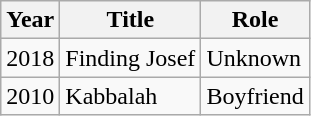<table class="wikitable">
<tr>
<th>Year</th>
<th>Title</th>
<th>Role</th>
</tr>
<tr>
<td>2018</td>
<td>Finding Josef</td>
<td>Unknown</td>
</tr>
<tr>
<td>2010</td>
<td>Kabbalah</td>
<td>Boyfriend</td>
</tr>
</table>
